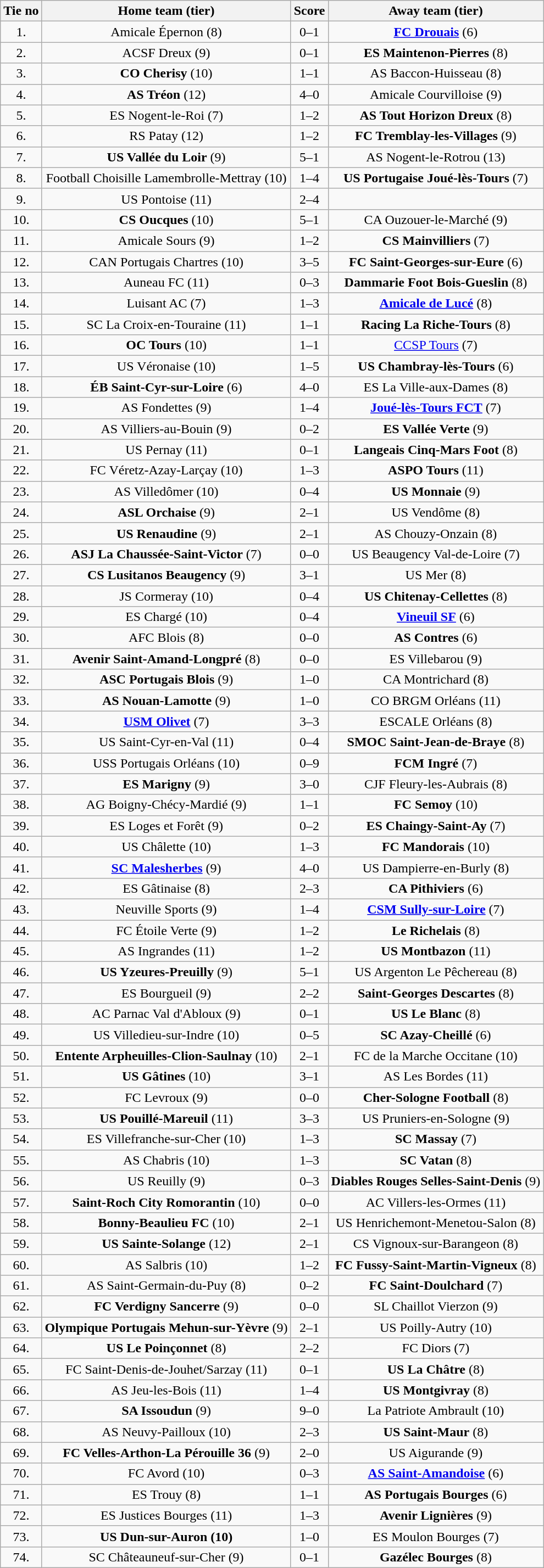<table class="wikitable sortable" style="text-align: center">
<tr>
<th>Tie no</th>
<th>Home team (tier)</th>
<th>Score</th>
<th>Away team (tier)</th>
</tr>
<tr>
<td>1.</td>
<td>Amicale Épernon (8)</td>
<td>0–1</td>
<td><strong><a href='#'>FC Drouais</a></strong> (6)</td>
</tr>
<tr>
<td>2.</td>
<td>ACSF Dreux (9)</td>
<td>0–1</td>
<td><strong>ES Maintenon-Pierres</strong> (8)</td>
</tr>
<tr>
<td>3.</td>
<td><strong>CO Cherisy</strong> (10)</td>
<td>1–1 </td>
<td>AS Baccon-Huisseau (8)</td>
</tr>
<tr>
<td>4.</td>
<td><strong>AS Tréon</strong> (12)</td>
<td>4–0</td>
<td>Amicale Courvilloise (9)</td>
</tr>
<tr>
<td>5.</td>
<td>ES Nogent-le-Roi (7)</td>
<td>1–2</td>
<td><strong>AS Tout Horizon Dreux</strong> (8)</td>
</tr>
<tr>
<td>6.</td>
<td>RS Patay (12)</td>
<td>1–2</td>
<td><strong>FC Tremblay-les-Villages</strong> (9)</td>
</tr>
<tr>
<td>7.</td>
<td><strong>US Vallée du Loir</strong> (9)</td>
<td>5–1</td>
<td>AS Nogent-le-Rotrou (13)</td>
</tr>
<tr>
<td>8.</td>
<td>Football Choisille Lamembrolle-Mettray (10)</td>
<td>1–4</td>
<td><strong>US Portugaise Joué-lès-Tours</strong> (7)</td>
</tr>
<tr>
<td>9.</td>
<td>US Pontoise (11)</td>
<td>2–4</td>
<td></td>
</tr>
<tr>
<td>10.</td>
<td><strong>CS Oucques</strong> (10)</td>
<td>5–1</td>
<td>CA Ouzouer-le-Marché (9)</td>
</tr>
<tr>
<td>11.</td>
<td>Amicale Sours (9)</td>
<td>1–2</td>
<td><strong>CS Mainvilliers</strong> (7)</td>
</tr>
<tr>
<td>12.</td>
<td>CAN Portugais Chartres (10)</td>
<td>3–5</td>
<td><strong>FC Saint-Georges-sur-Eure</strong> (6)</td>
</tr>
<tr>
<td>13.</td>
<td>Auneau FC (11)</td>
<td>0–3</td>
<td><strong>Dammarie Foot Bois-Gueslin</strong> (8)</td>
</tr>
<tr>
<td>14.</td>
<td>Luisant AC (7)</td>
<td>1–3</td>
<td><strong><a href='#'>Amicale de Lucé</a></strong> (8)</td>
</tr>
<tr>
<td>15.</td>
<td>SC La Croix-en-Touraine (11)</td>
<td>1–1 </td>
<td><strong>Racing La Riche-Tours</strong> (8)</td>
</tr>
<tr>
<td>16.</td>
<td><strong>OC Tours</strong> (10)</td>
<td>1–1 </td>
<td><a href='#'>CCSP Tours</a> (7)</td>
</tr>
<tr>
<td>17.</td>
<td>US Véronaise (10)</td>
<td>1–5</td>
<td><strong>US Chambray-lès-Tours</strong> (6)</td>
</tr>
<tr>
<td>18.</td>
<td><strong>ÉB Saint-Cyr-sur-Loire</strong> (6)</td>
<td>4–0</td>
<td>ES La Ville-aux-Dames (8)</td>
</tr>
<tr>
<td>19.</td>
<td>AS Fondettes (9)</td>
<td>1–4</td>
<td><strong><a href='#'>Joué-lès-Tours FCT</a></strong> (7)</td>
</tr>
<tr>
<td>20.</td>
<td>AS Villiers-au-Bouin (9)</td>
<td>0–2</td>
<td><strong>ES Vallée Verte</strong> (9)</td>
</tr>
<tr>
<td>21.</td>
<td>US Pernay (11)</td>
<td>0–1</td>
<td><strong>Langeais Cinq-Mars Foot</strong> (8)</td>
</tr>
<tr>
<td>22.</td>
<td>FC Véretz-Azay-Larçay (10)</td>
<td>1–3</td>
<td><strong>ASPO Tours</strong> (11)</td>
</tr>
<tr>
<td>23.</td>
<td>AS Villedômer (10)</td>
<td>0–4</td>
<td><strong>US Monnaie</strong> (9)</td>
</tr>
<tr>
<td>24.</td>
<td><strong>ASL Orchaise</strong> (9)</td>
<td>2–1</td>
<td>US Vendôme (8)</td>
</tr>
<tr>
<td>25.</td>
<td><strong>US Renaudine</strong> (9)</td>
<td>2–1</td>
<td>AS Chouzy-Onzain (8)</td>
</tr>
<tr>
<td>26.</td>
<td><strong>ASJ La Chaussée-Saint-Victor</strong> (7)</td>
<td>0–0 </td>
<td>US Beaugency Val-de-Loire (7)</td>
</tr>
<tr>
<td>27.</td>
<td><strong>CS Lusitanos Beaugency</strong> (9)</td>
<td>3–1</td>
<td>US Mer (8)</td>
</tr>
<tr>
<td>28.</td>
<td>JS Cormeray (10)</td>
<td>0–4</td>
<td><strong>US Chitenay-Cellettes</strong> (8)</td>
</tr>
<tr>
<td>29.</td>
<td>ES Chargé (10)</td>
<td>0–4</td>
<td><strong><a href='#'>Vineuil SF</a></strong> (6)</td>
</tr>
<tr>
<td>30.</td>
<td>AFC Blois (8)</td>
<td>0–0 </td>
<td><strong>AS Contres</strong> (6)</td>
</tr>
<tr>
<td>31.</td>
<td><strong>Avenir Saint-Amand-Longpré</strong> (8)</td>
<td>0–0 </td>
<td>ES Villebarou (9)</td>
</tr>
<tr>
<td>32.</td>
<td><strong>ASC Portugais Blois</strong> (9)</td>
<td>1–0</td>
<td>CA Montrichard (8)</td>
</tr>
<tr>
<td>33.</td>
<td><strong>AS Nouan-Lamotte</strong> (9)</td>
<td>1–0</td>
<td>CO BRGM Orléans (11)</td>
</tr>
<tr>
<td>34.</td>
<td><strong><a href='#'>USM Olivet</a></strong> (7)</td>
<td>3–3 </td>
<td>ESCALE Orléans (8)</td>
</tr>
<tr>
<td>35.</td>
<td>US Saint-Cyr-en-Val (11)</td>
<td>0–4</td>
<td><strong>SMOC Saint-Jean-de-Braye</strong> (8)</td>
</tr>
<tr>
<td>36.</td>
<td>USS Portugais Orléans (10)</td>
<td>0–9</td>
<td><strong>FCM Ingré</strong> (7)</td>
</tr>
<tr>
<td>37.</td>
<td><strong>ES Marigny</strong> (9)</td>
<td>3–0</td>
<td>CJF Fleury-les-Aubrais (8)</td>
</tr>
<tr>
<td>38.</td>
<td>AG Boigny-Chécy-Mardié (9)</td>
<td>1–1 </td>
<td><strong>FC Semoy</strong> (10)</td>
</tr>
<tr>
<td>39.</td>
<td>ES Loges et Forêt (9)</td>
<td>0–2</td>
<td><strong>ES Chaingy-Saint-Ay</strong> (7)</td>
</tr>
<tr>
<td>40.</td>
<td>US Châlette (10)</td>
<td>1–3</td>
<td><strong>FC Mandorais</strong> (10)</td>
</tr>
<tr>
<td>41.</td>
<td><strong><a href='#'>SC Malesherbes</a></strong> (9)</td>
<td>4–0</td>
<td>US Dampierre-en-Burly (8)</td>
</tr>
<tr>
<td>42.</td>
<td>ES Gâtinaise (8)</td>
<td>2–3</td>
<td><strong>CA Pithiviers</strong> (6)</td>
</tr>
<tr>
<td>43.</td>
<td>Neuville Sports (9)</td>
<td>1–4</td>
<td><strong><a href='#'>CSM Sully-sur-Loire</a></strong> (7)</td>
</tr>
<tr>
<td>44.</td>
<td>FC Étoile Verte (9)</td>
<td>1–2</td>
<td><strong>Le Richelais</strong> (8)</td>
</tr>
<tr>
<td>45.</td>
<td>AS Ingrandes (11)</td>
<td>1–2</td>
<td><strong>US Montbazon</strong> (11)</td>
</tr>
<tr>
<td>46.</td>
<td><strong>US Yzeures-Preuilly</strong> (9)</td>
<td>5–1</td>
<td>US Argenton Le Pêchereau (8)</td>
</tr>
<tr>
<td>47.</td>
<td>ES Bourgueil (9)</td>
<td>2–2 </td>
<td><strong>Saint-Georges Descartes</strong> (8)</td>
</tr>
<tr>
<td>48.</td>
<td>AC Parnac Val d'Abloux (9)</td>
<td>0–1</td>
<td><strong>US Le Blanc</strong> (8)</td>
</tr>
<tr>
<td>49.</td>
<td>US Villedieu-sur-Indre (10)</td>
<td>0–5</td>
<td><strong>SC Azay-Cheillé</strong> (6)</td>
</tr>
<tr>
<td>50.</td>
<td><strong>Entente Arpheuilles-Clion-Saulnay</strong> (10)</td>
<td>2–1</td>
<td>FC de la Marche Occitane (10)</td>
</tr>
<tr>
<td>51.</td>
<td><strong>US Gâtines</strong> (10)</td>
<td>3–1</td>
<td>AS Les Bordes (11)</td>
</tr>
<tr>
<td>52.</td>
<td>FC Levroux (9)</td>
<td>0–0 </td>
<td><strong>Cher-Sologne Football</strong> (8)</td>
</tr>
<tr>
<td>53.</td>
<td><strong>US Pouillé-Mareuil</strong> (11)</td>
<td>3–3 </td>
<td>US Pruniers-en-Sologne (9)</td>
</tr>
<tr>
<td>54.</td>
<td>ES Villefranche-sur-Cher (10)</td>
<td>1–3</td>
<td><strong>SC Massay</strong> (7)</td>
</tr>
<tr>
<td>55.</td>
<td>AS Chabris (10)</td>
<td>1–3</td>
<td><strong>SC Vatan</strong> (8)</td>
</tr>
<tr>
<td>56.</td>
<td>US Reuilly (9)</td>
<td>0–3</td>
<td><strong>Diables Rouges Selles-Saint-Denis</strong> (9)</td>
</tr>
<tr>
<td>57.</td>
<td><strong>Saint-Roch City Romorantin</strong> (10)</td>
<td>0–0 </td>
<td>AC Villers-les-Ormes (11)</td>
</tr>
<tr>
<td>58.</td>
<td><strong>Bonny-Beaulieu FC</strong> (10)</td>
<td>2–1</td>
<td>US Henrichemont-Menetou-Salon (8)</td>
</tr>
<tr>
<td>59.</td>
<td><strong>US Sainte-Solange</strong> (12)</td>
<td>2–1</td>
<td>CS Vignoux-sur-Barangeon (8)</td>
</tr>
<tr>
<td>60.</td>
<td>AS Salbris (10)</td>
<td>1–2</td>
<td><strong>FC Fussy-Saint-Martin-Vigneux</strong> (8)</td>
</tr>
<tr>
<td>61.</td>
<td>AS Saint-Germain-du-Puy (8)</td>
<td>0–2</td>
<td><strong>FC Saint-Doulchard</strong> (7)</td>
</tr>
<tr>
<td>62.</td>
<td><strong>FC Verdigny Sancerre</strong> (9)</td>
<td>0–0 </td>
<td>SL Chaillot Vierzon (9)</td>
</tr>
<tr>
<td>63.</td>
<td><strong>Olympique Portugais Mehun-sur-Yèvre</strong> (9)</td>
<td>2–1</td>
<td>US Poilly-Autry (10)</td>
</tr>
<tr>
<td>64.</td>
<td><strong>US Le Poinçonnet</strong> (8)</td>
<td>2–2 </td>
<td>FC Diors (7)</td>
</tr>
<tr>
<td>65.</td>
<td>FC Saint-Denis-de-Jouhet/Sarzay (11)</td>
<td>0–1</td>
<td><strong>US La Châtre</strong> (8)</td>
</tr>
<tr>
<td>66.</td>
<td>AS Jeu-les-Bois (11)</td>
<td>1–4</td>
<td><strong>US Montgivray</strong> (8)</td>
</tr>
<tr>
<td>67.</td>
<td><strong>SA Issoudun</strong> (9)</td>
<td>9–0</td>
<td>La Patriote Ambrault (10)</td>
</tr>
<tr>
<td>68.</td>
<td>AS Neuvy-Pailloux (10)</td>
<td>2–3</td>
<td><strong>US Saint-Maur</strong> (8)</td>
</tr>
<tr>
<td>69.</td>
<td><strong>FC Velles-Arthon-La Pérouille 36</strong> (9)</td>
<td>2–0</td>
<td>US Aigurande (9)</td>
</tr>
<tr>
<td>70.</td>
<td>FC Avord (10)</td>
<td>0–3</td>
<td><strong><a href='#'>AS Saint-Amandoise</a></strong> (6)</td>
</tr>
<tr>
<td>71.</td>
<td>ES Trouy (8)</td>
<td>1–1 </td>
<td><strong>AS Portugais Bourges</strong> (6)</td>
</tr>
<tr>
<td>72.</td>
<td>ES Justices Bourges (11)</td>
<td>1–3</td>
<td><strong>Avenir Lignières</strong> (9)</td>
</tr>
<tr>
<td>73.</td>
<td><strong>US Dun-sur-Auron (10)</strong></td>
<td>1–0</td>
<td>ES Moulon Bourges (7)</td>
</tr>
<tr>
<td>74.</td>
<td>SC Châteauneuf-sur-Cher (9)</td>
<td>0–1</td>
<td><strong>Gazélec Bourges</strong> (8)</td>
</tr>
</table>
